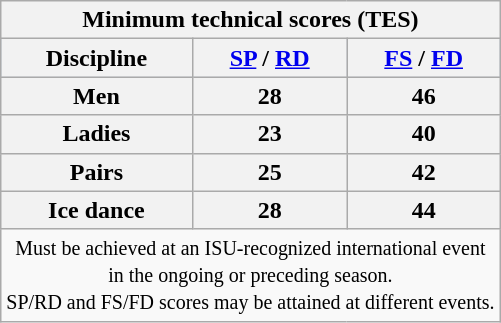<table class="wikitable">
<tr>
<th colspan=3 align=center>Minimum technical scores (TES)</th>
</tr>
<tr bgcolor=b0c4de align=center>
<th>Discipline</th>
<th><a href='#'>SP</a> / <a href='#'>RD</a></th>
<th><a href='#'>FS</a> / <a href='#'>FD</a></th>
</tr>
<tr>
<th>Men</th>
<th>28</th>
<th>46</th>
</tr>
<tr>
<th>Ladies</th>
<th>23</th>
<th>40</th>
</tr>
<tr>
<th>Pairs</th>
<th>25</th>
<th>42</th>
</tr>
<tr>
<th>Ice dance</th>
<th>28</th>
<th>44</th>
</tr>
<tr>
<td colspan=3 align=center><small> Must be achieved at an ISU-recognized international event <br> in the ongoing or preceding season. <br> SP/RD and FS/FD scores may be attained at different events. </small></td>
</tr>
</table>
